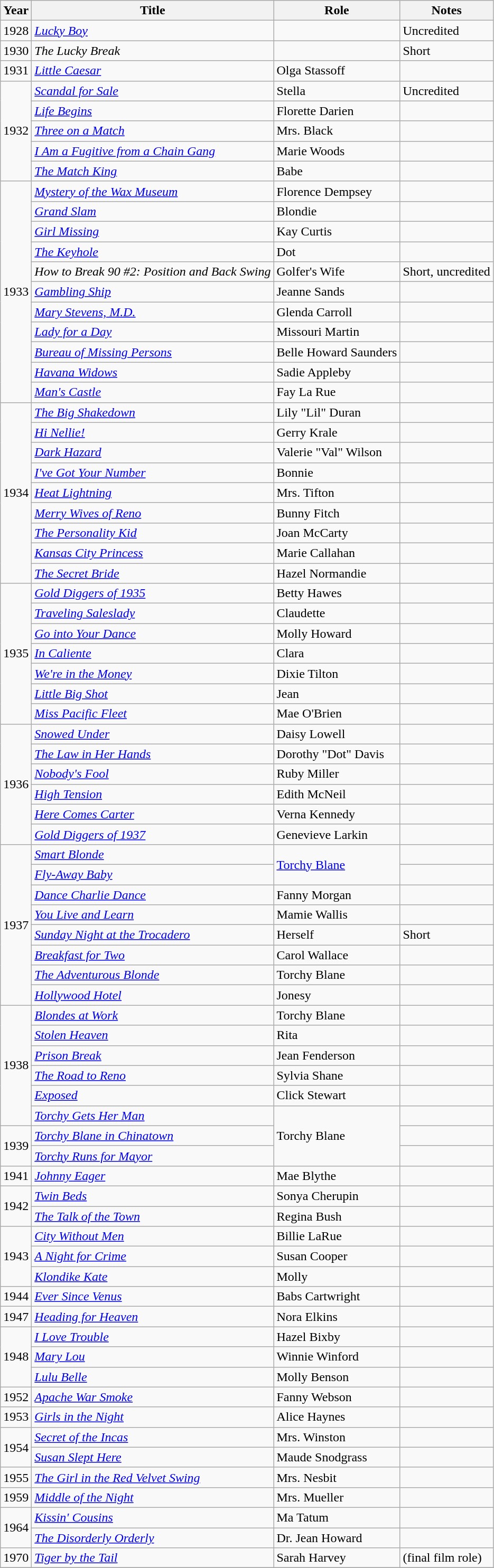<table class="wikitable sortable">
<tr>
<th>Year</th>
<th>Title</th>
<th>Role</th>
<th class="unsortable">Notes</th>
</tr>
<tr>
<td>1928</td>
<td><em><a href='#'>Lucky Boy</a></em></td>
<td></td>
<td>Uncredited</td>
</tr>
<tr>
<td>1930</td>
<td><em>The Lucky Break</em></td>
<td></td>
<td>Short</td>
</tr>
<tr>
<td>1931</td>
<td><em><a href='#'>Little Caesar</a></em></td>
<td>Olga Stassoff</td>
<td></td>
</tr>
<tr>
<td rowspan="5">1932</td>
<td><em><a href='#'>Scandal for Sale</a></em></td>
<td>Stella</td>
<td>Uncredited</td>
</tr>
<tr>
<td><em><a href='#'>Life Begins</a></em></td>
<td>Florette Darien</td>
<td></td>
</tr>
<tr>
<td><em><a href='#'>Three on a Match</a></em></td>
<td>Mrs. Black</td>
<td></td>
</tr>
<tr>
<td><em><a href='#'>I Am a Fugitive from a Chain Gang</a></em></td>
<td>Marie Woods</td>
<td></td>
</tr>
<tr>
<td><em><a href='#'>The Match King</a></em></td>
<td>Babe</td>
<td></td>
</tr>
<tr>
<td rowspan="11">1933</td>
<td><em><a href='#'>Mystery of the Wax Museum</a></em></td>
<td>Florence Dempsey</td>
<td></td>
</tr>
<tr>
<td><em><a href='#'>Grand Slam</a></em></td>
<td>Blondie</td>
<td></td>
</tr>
<tr>
<td><em><a href='#'>Girl Missing</a></em></td>
<td>Kay Curtis</td>
<td></td>
</tr>
<tr>
<td><em><a href='#'>The Keyhole</a></em></td>
<td>Dot</td>
<td></td>
</tr>
<tr>
<td><em>How to Break 90 #2: Position and Back Swing</em></td>
<td>Golfer's Wife</td>
<td>Short, uncredited</td>
</tr>
<tr>
<td><em><a href='#'>Gambling Ship</a></em></td>
<td>Jeanne Sands</td>
<td></td>
</tr>
<tr>
<td><em><a href='#'>Mary Stevens, M.D.</a></em></td>
<td>Glenda Carroll</td>
<td></td>
</tr>
<tr>
<td><em><a href='#'>Lady for a Day</a></em></td>
<td>Missouri Martin</td>
<td></td>
</tr>
<tr>
<td><em><a href='#'>Bureau of Missing Persons</a></em></td>
<td>Belle Howard Saunders</td>
<td></td>
</tr>
<tr>
<td><em><a href='#'>Havana Widows</a></em></td>
<td>Sadie Appleby</td>
<td></td>
</tr>
<tr>
<td><em><a href='#'>Man's Castle</a></em></td>
<td>Fay La Rue</td>
<td></td>
</tr>
<tr>
<td rowspan="9">1934</td>
<td><em><a href='#'>The Big Shakedown</a></em></td>
<td>Lily "Lil" Duran</td>
<td></td>
</tr>
<tr>
<td><em><a href='#'>Hi Nellie!</a></em></td>
<td>Gerry Krale</td>
<td></td>
</tr>
<tr>
<td><em><a href='#'>Dark Hazard</a></em></td>
<td>Valerie "Val" Wilson</td>
<td></td>
</tr>
<tr>
<td><em><a href='#'>I've Got Your Number</a></em></td>
<td>Bonnie</td>
<td></td>
</tr>
<tr>
<td><em><a href='#'>Heat Lightning</a></em></td>
<td>Mrs. Tifton</td>
<td></td>
</tr>
<tr>
<td><em><a href='#'>Merry Wives of Reno</a></em></td>
<td>Bunny Fitch</td>
<td></td>
</tr>
<tr>
<td><em><a href='#'>The Personality Kid</a></em></td>
<td>Joan McCarty</td>
<td></td>
</tr>
<tr>
<td><em><a href='#'>Kansas City Princess</a></em></td>
<td>Marie Callahan</td>
<td></td>
</tr>
<tr>
<td><em><a href='#'>The Secret Bride</a></em></td>
<td>Hazel Normandie</td>
<td></td>
</tr>
<tr>
<td rowspan="7">1935</td>
<td><em><a href='#'>Gold Diggers of 1935</a></em></td>
<td>Betty Hawes</td>
<td></td>
</tr>
<tr>
<td><em><a href='#'>Traveling Saleslady</a></em></td>
<td>Claudette</td>
<td></td>
</tr>
<tr>
<td><em><a href='#'>Go into Your Dance</a></em></td>
<td>Molly Howard</td>
<td></td>
</tr>
<tr>
<td><em><a href='#'>In Caliente</a></em></td>
<td>Clara</td>
<td></td>
</tr>
<tr>
<td><em><a href='#'>We're in the Money</a></em></td>
<td>Dixie Tilton</td>
<td></td>
</tr>
<tr>
<td><em><a href='#'>Little Big Shot</a></em></td>
<td>Jean</td>
<td></td>
</tr>
<tr>
<td><em><a href='#'>Miss Pacific Fleet</a></em></td>
<td>Mae O'Brien</td>
<td></td>
</tr>
<tr>
<td rowspan="6">1936</td>
<td><em><a href='#'>Snowed Under</a></em></td>
<td>Daisy Lowell</td>
<td></td>
</tr>
<tr>
<td><em><a href='#'>The Law in Her Hands</a></em></td>
<td>Dorothy "Dot" Davis</td>
<td></td>
</tr>
<tr>
<td><em><a href='#'>Nobody's Fool</a></em></td>
<td>Ruby Miller</td>
<td></td>
</tr>
<tr>
<td><em><a href='#'>High Tension</a></em></td>
<td>Edith McNeil</td>
<td></td>
</tr>
<tr>
<td><em><a href='#'>Here Comes Carter</a></em></td>
<td>Verna Kennedy</td>
<td></td>
</tr>
<tr>
<td><em><a href='#'>Gold Diggers of 1937</a></em></td>
<td>Genevieve Larkin</td>
<td></td>
</tr>
<tr>
<td rowspan="8">1937</td>
<td><em><a href='#'>Smart Blonde</a></em></td>
<td rowspan="2"><a href='#'>Torchy Blane</a></td>
<td></td>
</tr>
<tr>
<td><em><a href='#'>Fly-Away Baby</a></em></td>
<td></td>
</tr>
<tr>
<td><em><a href='#'>Dance Charlie Dance</a></em></td>
<td>Fanny Morgan</td>
<td></td>
</tr>
<tr>
<td><em><a href='#'>You Live and Learn</a></em></td>
<td>Mamie Wallis</td>
<td></td>
</tr>
<tr>
<td><em><a href='#'>Sunday Night at the Trocadero</a></em></td>
<td>Herself</td>
<td>Short</td>
</tr>
<tr>
<td><em><a href='#'>Breakfast for Two</a></em></td>
<td>Carol Wallace</td>
<td></td>
</tr>
<tr>
<td><em><a href='#'>The Adventurous Blonde</a></em></td>
<td>Torchy Blane</td>
<td></td>
</tr>
<tr>
<td><em><a href='#'>Hollywood Hotel</a></em></td>
<td>Jonesy</td>
<td></td>
</tr>
<tr>
<td rowspan="6">1938</td>
<td><em><a href='#'>Blondes at Work</a></em></td>
<td>Torchy Blane</td>
<td></td>
</tr>
<tr>
<td><em><a href='#'>Stolen Heaven</a></em></td>
<td>Rita</td>
<td></td>
</tr>
<tr>
<td><em><a href='#'>Prison Break</a></em></td>
<td>Jean Fenderson</td>
<td></td>
</tr>
<tr>
<td><em><a href='#'>The Road to Reno</a></em></td>
<td>Sylvia Shane</td>
<td></td>
</tr>
<tr>
<td><em><a href='#'>Exposed</a></em></td>
<td>Click Stewart</td>
<td></td>
</tr>
<tr>
<td><em><a href='#'>Torchy Gets Her Man</a></em></td>
<td rowspan="3">Torchy Blane</td>
<td></td>
</tr>
<tr>
<td rowspan="2">1939</td>
<td><em><a href='#'>Torchy Blane in Chinatown</a></em></td>
<td></td>
</tr>
<tr>
<td><em><a href='#'>Torchy Runs for Mayor</a></em></td>
<td></td>
</tr>
<tr>
<td>1941</td>
<td><em><a href='#'>Johnny Eager</a></em></td>
<td>Mae Blythe</td>
<td></td>
</tr>
<tr>
<td rowspan="2">1942</td>
<td><em><a href='#'>Twin Beds</a></em></td>
<td>Sonya Cherupin</td>
<td></td>
</tr>
<tr>
<td><em><a href='#'>The Talk of the Town</a></em></td>
<td>Regina Bush</td>
<td></td>
</tr>
<tr>
<td rowspan="3">1943</td>
<td><em><a href='#'>City Without Men</a></em></td>
<td>Billie LaRue</td>
<td></td>
</tr>
<tr>
<td><em><a href='#'>A Night for Crime</a></em></td>
<td>Susan Cooper</td>
<td></td>
</tr>
<tr>
<td><em><a href='#'>Klondike Kate</a></em></td>
<td>Molly</td>
<td></td>
</tr>
<tr>
<td>1944</td>
<td><em><a href='#'>Ever Since Venus</a></em></td>
<td>Babs Cartwright</td>
<td></td>
</tr>
<tr>
<td>1947</td>
<td><em><a href='#'>Heading for Heaven</a></em></td>
<td>Nora Elkins</td>
<td></td>
</tr>
<tr>
<td rowspan="3">1948</td>
<td><em><a href='#'>I Love Trouble</a></em></td>
<td>Hazel Bixby</td>
<td></td>
</tr>
<tr>
<td><em><a href='#'>Mary Lou</a></em></td>
<td>Winnie Winford</td>
<td></td>
</tr>
<tr>
<td><em><a href='#'>Lulu Belle</a></em></td>
<td>Molly Benson</td>
<td></td>
</tr>
<tr>
<td>1952</td>
<td><em><a href='#'>Apache War Smoke</a></em></td>
<td>Fanny Webson</td>
<td></td>
</tr>
<tr>
<td>1953</td>
<td><em><a href='#'>Girls in the Night</a></em></td>
<td>Alice Haynes</td>
<td></td>
</tr>
<tr>
<td rowspan="2">1954</td>
<td><em><a href='#'>Secret of the Incas</a></em></td>
<td>Mrs. Winston</td>
<td></td>
</tr>
<tr>
<td><em><a href='#'>Susan Slept Here</a></em></td>
<td>Maude Snodgrass</td>
<td></td>
</tr>
<tr>
<td>1955</td>
<td><em><a href='#'>The Girl in the Red Velvet Swing</a></em></td>
<td>Mrs. Nesbit</td>
<td></td>
</tr>
<tr>
<td>1959</td>
<td><em><a href='#'>Middle of the Night</a></em></td>
<td>Mrs. Mueller</td>
<td></td>
</tr>
<tr>
<td rowspan="2">1964</td>
<td><em><a href='#'>Kissin' Cousins</a></em></td>
<td>Ma Tatum</td>
<td></td>
</tr>
<tr>
<td><em><a href='#'>The Disorderly Orderly</a></em></td>
<td>Dr. Jean Howard</td>
<td></td>
</tr>
<tr>
<td>1970</td>
<td><em><a href='#'>Tiger by the Tail</a></em></td>
<td>Sarah Harvey</td>
<td>(final film role)</td>
</tr>
<tr>
</tr>
</table>
